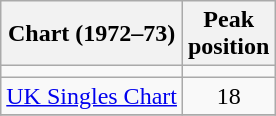<table class="wikitable">
<tr>
<th>Chart (1972–73)</th>
<th>Peak<br>position</th>
</tr>
<tr>
<td></td>
</tr>
<tr>
<td><a href='#'>UK Singles Chart</a></td>
<td style="text-align:center;">18</td>
</tr>
<tr>
</tr>
</table>
